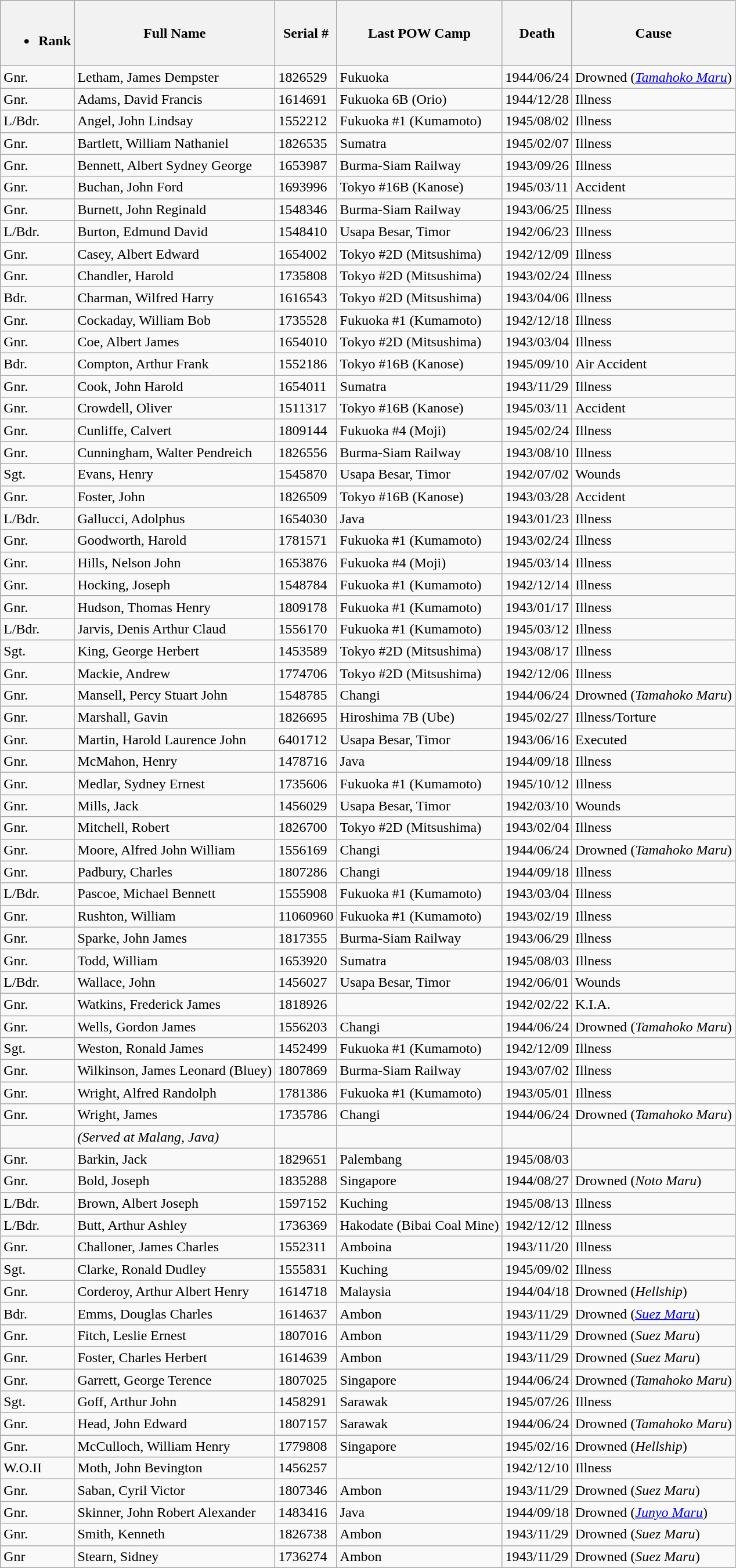<table class="wikitable sortable">
<tr>
<th><br><ul><li>Rank</li></ul></th>
<th>Full Name</th>
<th>Serial #</th>
<th>Last POW Camp</th>
<th>Death</th>
<th>Cause</th>
</tr>
<tr>
<td>Gnr.</td>
<td>Letham, James Dempster</td>
<td>1826529</td>
<td>Fukuoka</td>
<td>1944/06/24</td>
<td>Drowned (<em><a href='#'>Tamahoko Maru</a></em>)</td>
</tr>
<tr>
<td>Gnr.</td>
<td>Adams, David Francis</td>
<td>1614691</td>
<td>Fukuoka 6B (Orio)</td>
<td>1944/12/28</td>
<td>Illness</td>
</tr>
<tr>
<td>L/Bdr.</td>
<td>Angel, John Lindsay</td>
<td>1552212</td>
<td>Fukuoka #1 (Kumamoto)</td>
<td>1945/08/02</td>
<td>Illness</td>
</tr>
<tr>
<td>Gnr.</td>
<td>Bartlett, William Nathaniel</td>
<td>1826535</td>
<td>Sumatra</td>
<td>1945/02/07</td>
<td>Illness</td>
</tr>
<tr>
<td>Gnr.</td>
<td>Bennett, Albert Sydney George</td>
<td>1653987</td>
<td>Burma-Siam Railway</td>
<td>1943/09/26</td>
<td>Illness</td>
</tr>
<tr>
<td>Gnr.</td>
<td>Buchan, John Ford</td>
<td>1693996</td>
<td>Tokyo #16B (Kanose)</td>
<td>1945/03/11</td>
<td>Accident</td>
</tr>
<tr>
<td>Gnr.</td>
<td>Burnett, John Reginald</td>
<td>1548346</td>
<td>Burma-Siam Railway</td>
<td>1943/06/25</td>
<td>Illness</td>
</tr>
<tr>
<td>L/Bdr.</td>
<td>Burton, Edmund David</td>
<td>1548410</td>
<td>Usapa Besar, Timor</td>
<td>1942/06/23</td>
<td>Illness</td>
</tr>
<tr>
<td>Gnr.</td>
<td>Casey, Albert Edward</td>
<td>1654002</td>
<td>Tokyo #2D (Mitsushima)</td>
<td>1942/12/09</td>
<td>Illness</td>
</tr>
<tr>
<td>Gnr.</td>
<td>Chandler, Harold</td>
<td>1735808</td>
<td>Tokyo #2D (Mitsushima)</td>
<td>1943/02/24</td>
<td>Illness</td>
</tr>
<tr>
<td>Bdr.</td>
<td>Charman, Wilfred Harry</td>
<td>1616543</td>
<td>Tokyo #2D (Mitsushima)</td>
<td>1943/04/06</td>
<td>Illness</td>
</tr>
<tr>
<td>Gnr.</td>
<td>Cockaday, William Bob</td>
<td>1735528</td>
<td>Fukuoka #1 (Kumamoto)</td>
<td>1942/12/18</td>
<td>Illness</td>
</tr>
<tr>
<td>Gnr.</td>
<td>Coe, Albert James</td>
<td>1654010</td>
<td>Tokyo #2D (Mitsushima)</td>
<td>1943/03/04</td>
<td>Illness</td>
</tr>
<tr>
<td>Bdr.</td>
<td>Compton, Arthur Frank</td>
<td>1552186</td>
<td>Tokyo #16B (Kanose)</td>
<td>1945/09/10</td>
<td>Air Accident</td>
</tr>
<tr>
<td>Gnr.</td>
<td>Cook, John Harold</td>
<td>1654011</td>
<td>Sumatra</td>
<td>1943/11/29</td>
<td>Illness</td>
</tr>
<tr>
<td>Gnr.</td>
<td>Crowdell, Oliver</td>
<td>1511317</td>
<td>Tokyo #16B (Kanose)</td>
<td>1945/03/11</td>
<td>Accident</td>
</tr>
<tr>
<td>Gnr.</td>
<td>Cunliffe, Calvert</td>
<td>1809144</td>
<td>Fukuoka #4 (Moji)</td>
<td>1945/02/24</td>
<td>Illness</td>
</tr>
<tr>
<td>Gnr.</td>
<td>Cunningham, Walter Pendreich</td>
<td>1826556</td>
<td>Burma-Siam Railway</td>
<td>1943/08/10</td>
<td>Illness</td>
</tr>
<tr>
<td>Sgt.</td>
<td>Evans, Henry</td>
<td>1545870</td>
<td>Usapa Besar, Timor</td>
<td>1942/07/02</td>
<td>Wounds</td>
</tr>
<tr>
<td>Gnr.</td>
<td>Foster, John</td>
<td>1826509</td>
<td>Tokyo #16B (Kanose)</td>
<td>1943/03/28</td>
<td>Accident</td>
</tr>
<tr>
<td>L/Bdr.</td>
<td>Gallucci, Adolphus</td>
<td>1654030</td>
<td>Java</td>
<td>1943/01/23</td>
<td>Illness</td>
</tr>
<tr>
<td>Gnr.</td>
<td>Goodworth, Harold</td>
<td>1781571</td>
<td>Fukuoka #1 (Kumamoto)</td>
<td>1943/02/24</td>
<td>Illness</td>
</tr>
<tr>
<td>Gnr.</td>
<td>Hills, Nelson John</td>
<td>1653876</td>
<td>Fukuoka #4 (Moji)</td>
<td>1945/03/14</td>
<td>Illness</td>
</tr>
<tr>
<td>Gnr.</td>
<td>Hocking, Joseph</td>
<td>1548784</td>
<td>Fukuoka #1 (Kumamoto)</td>
<td>1942/12/14</td>
<td>Illness</td>
</tr>
<tr>
<td>Gnr.</td>
<td>Hudson, Thomas Henry</td>
<td>1809178</td>
<td>Fukuoka #1 (Kumamoto)</td>
<td>1943/01/17</td>
<td>Illness</td>
</tr>
<tr>
<td>L/Bdr.</td>
<td>Jarvis, Denis Arthur Claud</td>
<td>1556170</td>
<td>Fukuoka #1 (Kumamoto)</td>
<td>1945/03/12</td>
<td>Illness</td>
</tr>
<tr>
<td>Sgt.</td>
<td>King, George Herbert</td>
<td>1453589</td>
<td>Tokyo #2D (Mitsushima)</td>
<td>1943/08/17</td>
<td>Illness</td>
</tr>
<tr>
<td>Gnr.</td>
<td>Mackie, Andrew</td>
<td>1774706</td>
<td>Tokyo #2D (Mitsushima)</td>
<td>1942/12/06</td>
<td>Illness</td>
</tr>
<tr>
<td>Gnr.</td>
<td>Mansell, Percy Stuart John</td>
<td>1548785</td>
<td>Changi</td>
<td>1944/06/24</td>
<td>Drowned (<em>Tamahoko Maru</em>)</td>
</tr>
<tr>
<td>Gnr.</td>
<td>Marshall, Gavin</td>
<td>1826695</td>
<td>Hiroshima 7B (Ube)</td>
<td>1945/02/27</td>
<td>Illness/Torture</td>
</tr>
<tr>
<td>Gnr.</td>
<td>Martin, Harold Laurence John</td>
<td>6401712</td>
<td>Usapa Besar, Timor</td>
<td>1943/06/16</td>
<td>Executed</td>
</tr>
<tr>
<td>Gnr.</td>
<td>McMahon, Henry</td>
<td>1478716</td>
<td>Java</td>
<td>1944/09/18</td>
<td>Illness</td>
</tr>
<tr>
<td>Gnr.</td>
<td>Medlar, Sydney Ernest</td>
<td>1735606</td>
<td>Fukuoka #1 (Kumamoto)</td>
<td>1945/10/12</td>
<td>Illness</td>
</tr>
<tr>
<td>Gnr.</td>
<td>Mills, Jack</td>
<td>1456029</td>
<td>Usapa Besar, Timor</td>
<td>1942/03/10</td>
<td>Wounds</td>
</tr>
<tr>
<td>Gnr.</td>
<td>Mitchell, Robert</td>
<td>1826700</td>
<td>Tokyo #2D (Mitsushima)</td>
<td>1943/02/04</td>
<td>Illness</td>
</tr>
<tr>
<td>Gnr.</td>
<td>Moore, Alfred John William</td>
<td>1556169</td>
<td>Changi</td>
<td>1944/06/24</td>
<td>Drowned (<em>Tamahoko Maru</em>)</td>
</tr>
<tr>
<td>Gnr.</td>
<td>Padbury, Charles</td>
<td>1807286</td>
<td>Changi</td>
<td>1944/09/18</td>
<td>Illness</td>
</tr>
<tr>
<td>L/Bdr.</td>
<td>Pascoe, Michael Bennett</td>
<td>1555908</td>
<td>Fukuoka #1 (Kumamoto)</td>
<td>1943/03/04</td>
<td>Illness</td>
</tr>
<tr>
<td>Gnr.</td>
<td>Rushton, William</td>
<td>11060960</td>
<td>Fukuoka #1 (Kumamoto)</td>
<td>1943/02/19</td>
<td>Illness</td>
</tr>
<tr>
<td>Gnr.</td>
<td>Sparke, John James</td>
<td>1817355</td>
<td>Burma-Siam Railway</td>
<td>1943/06/29</td>
<td>Illness</td>
</tr>
<tr>
<td>Gnr.</td>
<td>Todd, William</td>
<td>1653920</td>
<td>Sumatra</td>
<td>1945/08/03</td>
<td>Illness</td>
</tr>
<tr>
<td>L/Bdr.</td>
<td>Wallace, John</td>
<td>1456027</td>
<td>Usapa Besar, Timor</td>
<td>1942/06/01</td>
<td>Wounds</td>
</tr>
<tr>
<td>Gnr.</td>
<td>Watkins, Frederick James</td>
<td>1818926</td>
<td></td>
<td>1942/02/22</td>
<td>K.I.A.</td>
</tr>
<tr>
<td>Gnr.</td>
<td>Wells, Gordon James</td>
<td>1556203</td>
<td>Changi</td>
<td>1944/06/24</td>
<td>Drowned (<em>Tamahoko Maru</em>)</td>
</tr>
<tr>
<td>Sgt.</td>
<td>Weston, Ronald James</td>
<td>1452499</td>
<td>Fukuoka #1 (Kumamoto)</td>
<td>1942/12/09</td>
<td>Illness</td>
</tr>
<tr>
<td>Gnr.</td>
<td>Wilkinson, James Leonard (Bluey)</td>
<td>1807869</td>
<td>Burma-Siam Railway</td>
<td>1943/07/02</td>
<td>Illness</td>
</tr>
<tr>
<td>Gnr.</td>
<td>Wright, Alfred Randolph</td>
<td>1781386</td>
<td>Fukuoka #1 (Kumamoto)</td>
<td>1943/05/01</td>
<td>Illness</td>
</tr>
<tr>
<td>Gnr.</td>
<td>Wright, James</td>
<td>1735786</td>
<td>Changi</td>
<td>1944/06/24</td>
<td>Drowned (<em>Tamahoko Maru</em>)</td>
</tr>
<tr>
<td></td>
<td><em>(Served at Malang, Java)</em></td>
<td></td>
<td></td>
<td></td>
<td></td>
</tr>
<tr>
<td>Gnr.</td>
<td>Barkin, Jack</td>
<td>1829651</td>
<td>Palembang</td>
<td>1945/08/03</td>
<td></td>
</tr>
<tr>
<td>Gnr.</td>
<td>Bold, Joseph</td>
<td>1835288</td>
<td>Singapore</td>
<td>1944/08/27</td>
<td>Drowned (<em>Noto Maru</em>)</td>
</tr>
<tr>
<td>L/Bdr.</td>
<td>Brown, Albert Joseph</td>
<td>1597152</td>
<td>Kuching</td>
<td>1945/08/13</td>
<td>Illness</td>
</tr>
<tr>
<td>L/Bdr.</td>
<td>Butt, Arthur Ashley</td>
<td>1736369</td>
<td>Hakodate (Bibai Coal Mine)</td>
<td>1942/12/12</td>
<td>Illness</td>
</tr>
<tr>
<td>Gnr.</td>
<td>Challoner, James Charles</td>
<td>1552311</td>
<td>Amboina</td>
<td>1943/11/20</td>
<td>Illness</td>
</tr>
<tr>
<td>Sgt.</td>
<td>Clarke, Ronald Dudley</td>
<td>1555831</td>
<td>Kuching</td>
<td>1945/09/02</td>
<td>Illness</td>
</tr>
<tr>
<td>Gnr.</td>
<td>Corderoy, Arthur Albert Henry</td>
<td>1614718</td>
<td>Malaysia</td>
<td>1944/04/18</td>
<td>Drowned (<em>Hellship</em>)</td>
</tr>
<tr>
<td>Bdr.</td>
<td>Emms, Douglas Charles</td>
<td>1614637</td>
<td>Ambon</td>
<td>1943/11/29</td>
<td>Drowned (<em><a href='#'>Suez Maru</a></em>)</td>
</tr>
<tr>
<td>Gnr.</td>
<td>Fitch, Leslie Ernest</td>
<td>1807016</td>
<td>Ambon</td>
<td>1943/11/29</td>
<td>Drowned (<em>Suez Maru</em>)</td>
</tr>
<tr>
<td>Gnr.</td>
<td>Foster, Charles Herbert</td>
<td>1614639</td>
<td>Ambon</td>
<td>1943/11/29</td>
<td>Drowned (<em>Suez Maru</em>)</td>
</tr>
<tr>
<td>Gnr.</td>
<td>Garrett, George Terence</td>
<td>1807025</td>
<td>Singapore</td>
<td>1944/06/24</td>
<td>Drowned (<em>Tamahoko Maru</em>)</td>
</tr>
<tr>
<td>Sgt.</td>
<td>Goff, Arthur John</td>
<td>1458291</td>
<td>Sarawak</td>
<td>1945/07/26</td>
<td>Illness</td>
</tr>
<tr>
<td>Gnr.</td>
<td>Head, John Edward</td>
<td>1807157</td>
<td>Sarawak</td>
<td>1944/06/24</td>
<td>Drowned (<em>Tamahoko Maru</em>)</td>
</tr>
<tr>
<td>Gnr.</td>
<td>McCulloch, William Henry</td>
<td>1779808</td>
<td>Singapore</td>
<td>1945/02/16</td>
<td>Drowned (<em>Hellship</em>)</td>
</tr>
<tr>
<td>W.O.II</td>
<td>Moth, John Bevington</td>
<td>1456257</td>
<td></td>
<td>1942/12/10</td>
<td>Illness</td>
</tr>
<tr>
<td>Gnr.</td>
<td>Saban, Cyril Victor</td>
<td>1807346</td>
<td>Ambon</td>
<td>1943/11/29</td>
<td>Drowned (<em>Suez Maru</em>)</td>
</tr>
<tr>
<td>Gnr.</td>
<td>Skinner, John Robert Alexander</td>
<td>1483416</td>
<td>Java</td>
<td>1944/09/18</td>
<td>Drowned (<em><a href='#'>Junyo Maru</a></em>)</td>
</tr>
<tr>
<td>Gnr.</td>
<td>Smith, Kenneth</td>
<td>1826738</td>
<td>Ambon</td>
<td>1943/11/29</td>
<td>Drowned (<em>Suez Maru</em>)</td>
</tr>
<tr>
<td>Gnr</td>
<td>Stearn, Sidney</td>
<td>1736274</td>
<td>Ambon</td>
<td>1943/11/29</td>
<td>Drowned (<em>Suez Maru</em>)</td>
</tr>
</table>
